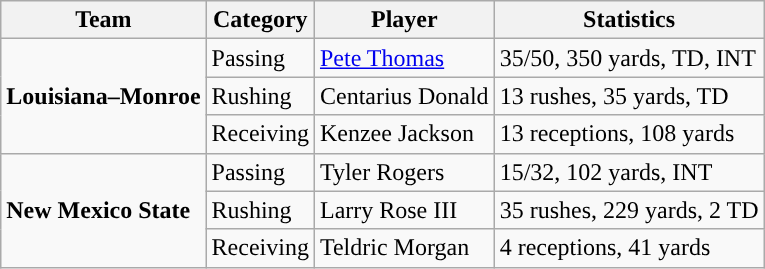<table class="wikitable" style="float: left;">
<tr>
<th>Team</th>
<th>Category</th>
<th>Player</th>
<th>Statistics</th>
</tr>
<tr>
<td rowspan=3><strong>Louisiana–Monroe</strong></td>
<td>Passing</td>
<td><a href='#'>Pete Thomas</a></td>
<td>35/50, 350 yards, TD, INT</td>
</tr>
<tr>
<td>Rushing</td>
<td>Centarius Donald</td>
<td>13 rushes, 35 yards, TD</td>
</tr>
<tr>
<td>Receiving</td>
<td>Kenzee Jackson</td>
<td>13 receptions, 108 yards</td>
</tr>
<tr>
<td rowspan=3><strong>New Mexico State</strong></td>
<td>Passing</td>
<td>Tyler Rogers</td>
<td>15/32, 102 yards, INT</td>
</tr>
<tr>
<td>Rushing</td>
<td>Larry Rose III</td>
<td>35 rushes, 229 yards, 2 TD</td>
</tr>
<tr>
<td>Receiving</td>
<td>Teldric Morgan</td>
<td>4 receptions, 41 yards</td>
</tr>
</table>
